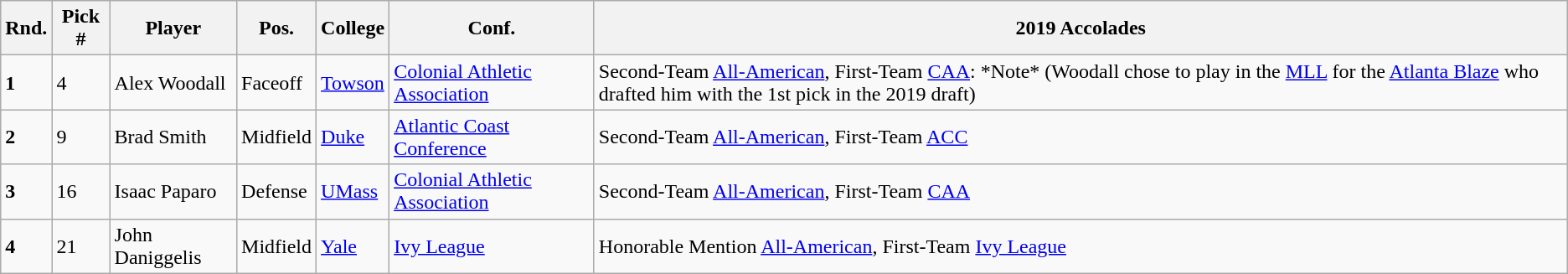<table class="wikitable" text-align:center;>
<tr>
<th>Rnd.</th>
<th>Pick #</th>
<th>Player</th>
<th>Pos.</th>
<th>College</th>
<th>Conf.</th>
<th>2019 Accolades</th>
</tr>
<tr>
<td><strong>1</strong></td>
<td>4</td>
<td>Alex Woodall</td>
<td>Faceoff</td>
<td><a href='#'>Towson</a></td>
<td><a href='#'>Colonial Athletic Association</a></td>
<td>Second-Team <a href='#'>All-American</a>, First-Team <a href='#'>CAA</a>: *Note* (Woodall chose to play in the <a href='#'>MLL</a> for the <a href='#'>Atlanta Blaze</a> who drafted him with the 1st pick in the 2019 draft)</td>
</tr>
<tr>
<td><strong>2</strong></td>
<td>9</td>
<td>Brad Smith</td>
<td>Midfield</td>
<td><a href='#'>Duke</a></td>
<td><a href='#'>Atlantic Coast Conference</a></td>
<td>Second-Team <a href='#'>All-American</a>, First-Team <a href='#'>ACC</a></td>
</tr>
<tr>
<td><strong>3</strong></td>
<td>16</td>
<td>Isaac Paparo</td>
<td>Defense</td>
<td><a href='#'>UMass</a></td>
<td><a href='#'>Colonial Athletic Association</a></td>
<td>Second-Team <a href='#'>All-American</a>, First-Team <a href='#'>CAA</a></td>
</tr>
<tr>
<td><strong>4</strong></td>
<td>21</td>
<td>John Daniggelis</td>
<td>Midfield</td>
<td><a href='#'>Yale</a></td>
<td><a href='#'>Ivy League</a></td>
<td>Honorable Mention <a href='#'>All-American</a>, First-Team <a href='#'>Ivy League</a></td>
</tr>
</table>
